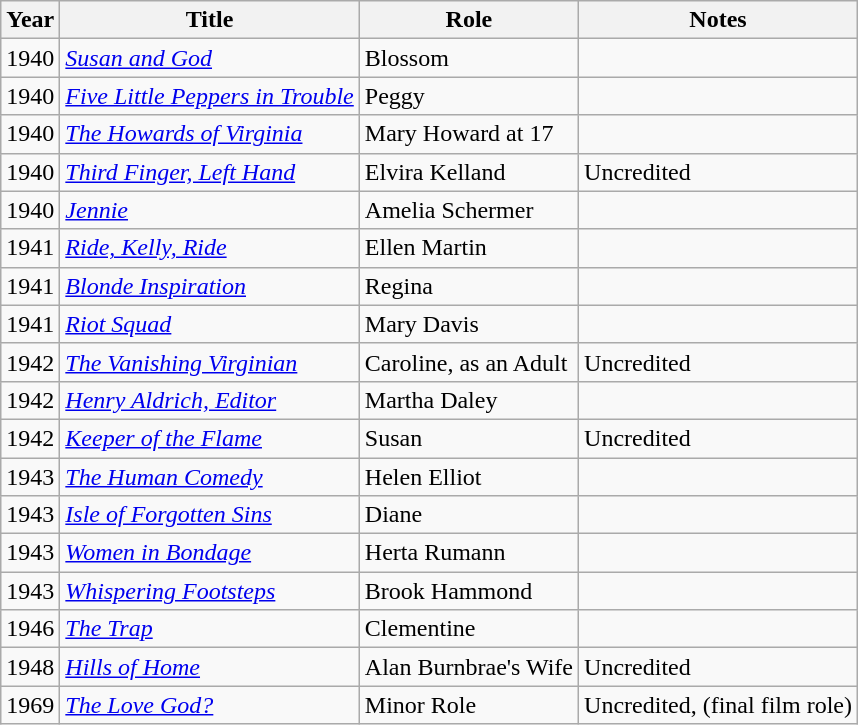<table class="wikitable">
<tr>
<th>Year</th>
<th>Title</th>
<th>Role</th>
<th>Notes</th>
</tr>
<tr>
<td>1940</td>
<td><em><a href='#'>Susan and God</a></em></td>
<td>Blossom</td>
<td></td>
</tr>
<tr>
<td>1940</td>
<td><em><a href='#'>Five Little Peppers in Trouble</a></em></td>
<td>Peggy</td>
<td></td>
</tr>
<tr>
<td>1940</td>
<td><em><a href='#'>The Howards of Virginia</a></em></td>
<td>Mary Howard at 17</td>
<td></td>
</tr>
<tr>
<td>1940</td>
<td><em><a href='#'>Third Finger, Left Hand</a></em></td>
<td>Elvira Kelland</td>
<td>Uncredited</td>
</tr>
<tr>
<td>1940</td>
<td><em><a href='#'>Jennie</a></em></td>
<td>Amelia Schermer</td>
<td></td>
</tr>
<tr>
<td>1941</td>
<td><em><a href='#'>Ride, Kelly, Ride</a></em></td>
<td>Ellen Martin</td>
<td></td>
</tr>
<tr>
<td>1941</td>
<td><em><a href='#'>Blonde Inspiration</a></em></td>
<td>Regina</td>
<td></td>
</tr>
<tr>
<td>1941</td>
<td><em><a href='#'>Riot Squad</a></em></td>
<td>Mary Davis</td>
<td></td>
</tr>
<tr>
<td>1942</td>
<td><em><a href='#'>The Vanishing Virginian</a></em></td>
<td>Caroline, as an Adult</td>
<td>Uncredited</td>
</tr>
<tr>
<td>1942</td>
<td><em><a href='#'>Henry Aldrich, Editor</a></em></td>
<td>Martha Daley</td>
<td></td>
</tr>
<tr>
<td>1942</td>
<td><em><a href='#'>Keeper of the Flame</a></em></td>
<td>Susan</td>
<td>Uncredited</td>
</tr>
<tr>
<td>1943</td>
<td><em><a href='#'>The Human Comedy</a></em></td>
<td>Helen Elliot</td>
<td></td>
</tr>
<tr>
<td>1943</td>
<td><em><a href='#'>Isle of Forgotten Sins</a></em></td>
<td>Diane</td>
<td></td>
</tr>
<tr>
<td>1943</td>
<td><em><a href='#'>Women in Bondage</a></em></td>
<td>Herta Rumann</td>
<td></td>
</tr>
<tr>
<td>1943</td>
<td><em><a href='#'>Whispering Footsteps</a></em></td>
<td>Brook Hammond</td>
<td></td>
</tr>
<tr>
<td>1946</td>
<td><em><a href='#'>The Trap</a></em></td>
<td>Clementine</td>
<td></td>
</tr>
<tr>
<td>1948</td>
<td><em><a href='#'>Hills of Home</a></em></td>
<td>Alan Burnbrae's Wife</td>
<td>Uncredited</td>
</tr>
<tr>
<td>1969</td>
<td><em><a href='#'>The Love God?</a></em></td>
<td>Minor Role</td>
<td>Uncredited, (final film role)</td>
</tr>
</table>
